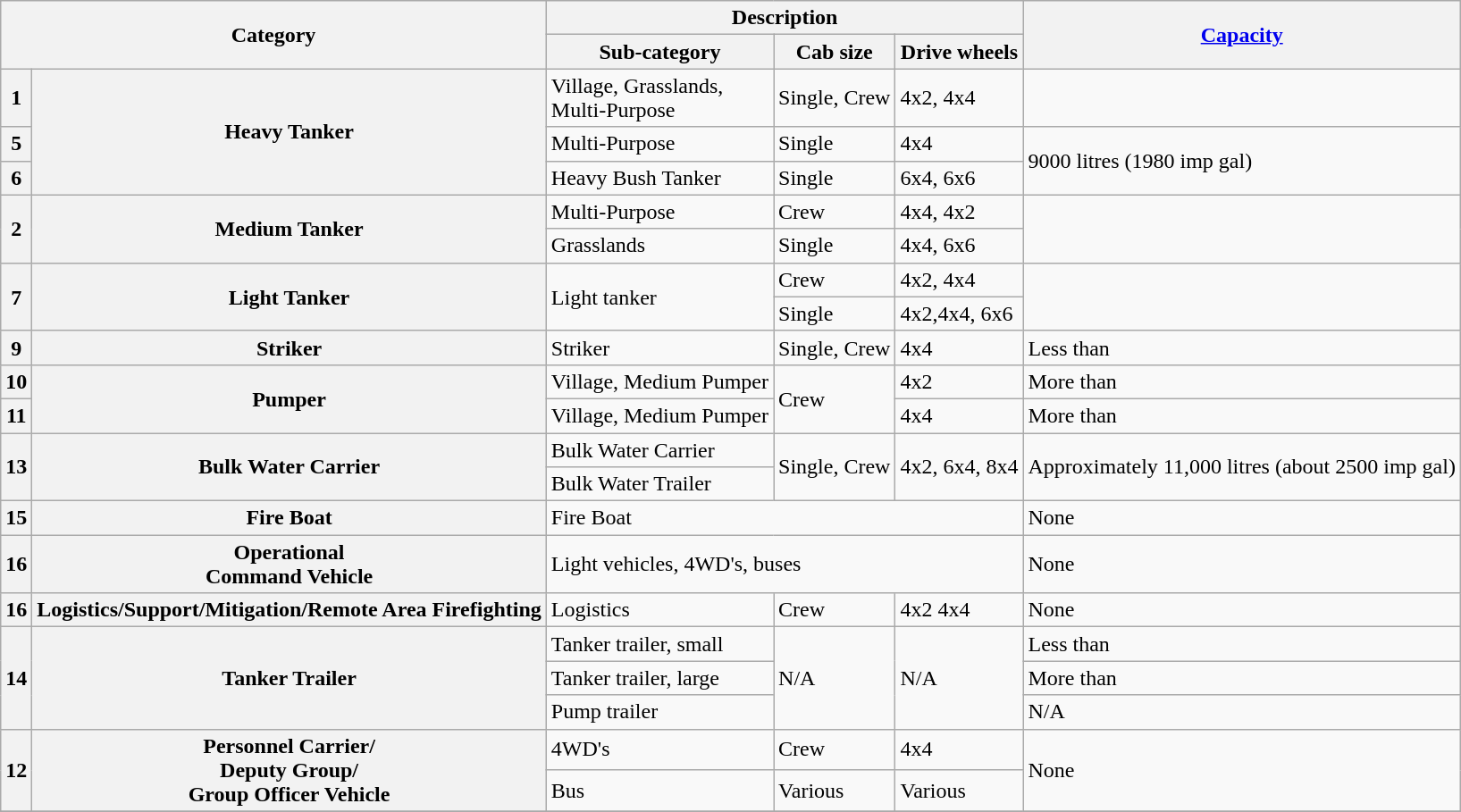<table class="wikitable" ; margin-right:10px;">
<tr>
<th colspan="2" rowspan="2">Category</th>
<th colspan="3">Description</th>
<th rowspan="2"><a href='#'>Capacity</a></th>
</tr>
<tr>
<th>Sub-category</th>
<th>Cab size</th>
<th>Drive wheels</th>
</tr>
<tr>
<th scope="col">1</th>
<th rowspan="3" scope="col">Heavy Tanker</th>
<td>Village, Grasslands,<br>Multi-Purpose</td>
<td>Single, Crew</td>
<td>4x2, 4x4</td>
<td></td>
</tr>
<tr>
<th>5</th>
<td>Multi-Purpose</td>
<td>Single</td>
<td>4x4</td>
<td rowspan="2">9000 litres (1980 imp gal)</td>
</tr>
<tr>
<th>6</th>
<td>Heavy Bush Tanker</td>
<td>Single</td>
<td>6x4, 6x6</td>
</tr>
<tr>
<th rowspan="2" scope="col">2</th>
<th rowspan="2" scope="col">Medium Tanker</th>
<td>Multi-Purpose</td>
<td>Crew</td>
<td>4x4, 4x2</td>
<td rowspan="2"></td>
</tr>
<tr>
<td>Grasslands</td>
<td>Single</td>
<td>4x4, 6x6</td>
</tr>
<tr>
<th rowspan="2" scope="col">7</th>
<th rowspan="2" scope="col">Light Tanker</th>
<td rowspan="2">Light tanker</td>
<td>Crew</td>
<td>4x2, 4x4</td>
<td rowspan="2"></td>
</tr>
<tr>
<td>Single</td>
<td>4x2,4x4, 6x6</td>
</tr>
<tr>
<th scope="col">9</th>
<th scope="col">Striker</th>
<td>Striker</td>
<td>Single, Crew</td>
<td>4x4</td>
<td>Less than </td>
</tr>
<tr>
<th scope="col">10</th>
<th rowspan="2" scope="col">Pumper</th>
<td>Village, Medium Pumper</td>
<td rowspan="2">Crew</td>
<td>4x2</td>
<td>More than </td>
</tr>
<tr>
<th>11</th>
<td>Village, Medium Pumper</td>
<td>4x4</td>
<td>More than </td>
</tr>
<tr>
<th rowspan="2" scope="col">13</th>
<th rowspan="2" scope="col">Bulk Water Carrier</th>
<td>Bulk Water Carrier</td>
<td rowspan="2">Single, Crew</td>
<td rowspan="2">4x2, 6x4, 8x4</td>
<td rowspan="2">Approximately 11,000 litres (about 2500 imp gal)</td>
</tr>
<tr>
<td>Bulk Water Trailer</td>
</tr>
<tr>
<th scope="col">15</th>
<th scope="col">Fire Boat</th>
<td colspan="3">Fire Boat</td>
<td>None</td>
</tr>
<tr>
<th>16</th>
<th>Operational<br>Command Vehicle</th>
<td colspan="3">Light vehicles, 4WD's, buses</td>
<td>None</td>
</tr>
<tr>
<th>16</th>
<th>Logistics/Support/Mitigation/Remote Area Firefighting</th>
<td>Logistics</td>
<td>Crew</td>
<td>4x2 4x4</td>
<td>None</td>
</tr>
<tr>
<th rowspan="3" scope="col">14</th>
<th rowspan="3" scope="col">Tanker Trailer</th>
<td>Tanker trailer, small</td>
<td rowspan="3">N/A</td>
<td rowspan="3">N/A</td>
<td>Less than </td>
</tr>
<tr>
<td>Tanker trailer, large</td>
<td>More than </td>
</tr>
<tr>
<td>Pump trailer</td>
<td>N/A</td>
</tr>
<tr>
<th rowspan="2" scope="col">12</th>
<th rowspan="2" scope="col">Personnel Carrier/<br>Deputy Group/<br>Group Officer Vehicle</th>
<td>4WD's</td>
<td>Crew</td>
<td>4x4</td>
<td rowspan="2">None</td>
</tr>
<tr>
<td>Bus</td>
<td>Various</td>
<td>Various</td>
</tr>
<tr>
</tr>
</table>
